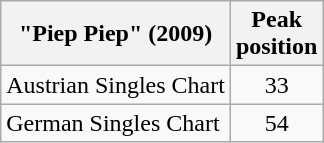<table class="wikitable sortable">
<tr>
<th>"Piep Piep" (2009)</th>
<th>Peak<br>position</th>
</tr>
<tr>
<td>Austrian Singles Chart</td>
<td align="center">33</td>
</tr>
<tr>
<td>German Singles Chart</td>
<td align="center">54</td>
</tr>
</table>
